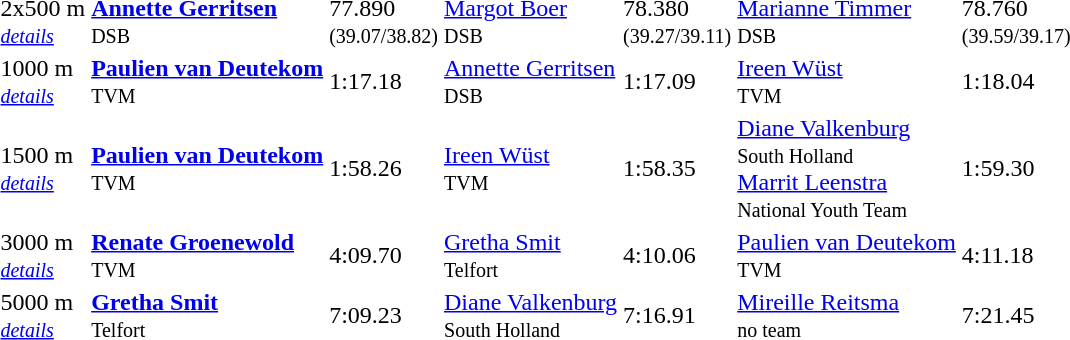<table>
<tr>
<td>2x500 m <br><em><small><a href='#'>details</a></small></em></td>
<td><strong><a href='#'>Annette Gerritsen</a></strong><br><small>DSB</small></td>
<td>77.890<br><small>(39.07/38.82)</small></td>
<td><a href='#'>Margot Boer</a><br><small>DSB</small></td>
<td>78.380<br><small>(39.27/39.11)</small></td>
<td><a href='#'>Marianne Timmer</a><br><small>DSB</small></td>
<td>78.760<br><small>(39.59/39.17)</small></td>
</tr>
<tr>
<td>1000 m <br><em><small><a href='#'>details</a></small></em></td>
<td><strong><a href='#'>Paulien van Deutekom</a></strong><br><small>TVM</small></td>
<td>1:17.18</td>
<td><a href='#'>Annette Gerritsen</a><br><small>DSB</small></td>
<td>1:17.09</td>
<td><a href='#'>Ireen Wüst</a><br><small>TVM</small></td>
<td>1:18.04</td>
</tr>
<tr>
<td>1500 m <br><em><small><a href='#'>details</a></small></em></td>
<td><strong><a href='#'>Paulien van Deutekom</a></strong><br><small>TVM</small></td>
<td>1:58.26</td>
<td><a href='#'>Ireen Wüst</a><br><small>TVM</small></td>
<td>1:58.35</td>
<td><a href='#'>Diane Valkenburg</a><br><small>South Holland</small><br><a href='#'>Marrit Leenstra</a><br><small>National Youth Team</small></td>
<td>1:59.30</td>
</tr>
<tr>
<td>3000 m <br><em><small><a href='#'>details</a></small></em></td>
<td><strong><a href='#'>Renate Groenewold</a></strong><br><small>TVM</small></td>
<td>4:09.70</td>
<td><a href='#'>Gretha Smit</a><br><small>Telfort</small></td>
<td>4:10.06</td>
<td><a href='#'>Paulien van Deutekom</a><br><small>TVM</small></td>
<td>4:11.18</td>
</tr>
<tr>
<td>5000 m <br><em><small><a href='#'>details</a></small></em></td>
<td><strong><a href='#'>Gretha Smit</a></strong><br><small>Telfort</small></td>
<td>7:09.23</td>
<td><a href='#'>Diane Valkenburg</a><br><small>South Holland</small></td>
<td>7:16.91</td>
<td><a href='#'>Mireille Reitsma</a><br><small>no team</small></td>
<td>7:21.45</td>
</tr>
</table>
